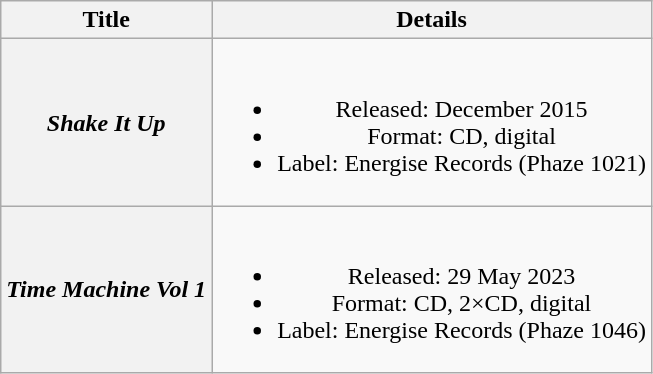<table class="wikitable plainrowheaders" style="text-align:center;" border="1">
<tr>
<th>Title</th>
<th>Details</th>
</tr>
<tr>
<th scope="row"><em>Shake It Up</em></th>
<td><br><ul><li>Released: December 2015</li><li>Format: CD, digital</li><li>Label: Energise Records (Phaze 1021)</li></ul></td>
</tr>
<tr>
<th scope="row"><em>Time Machine Vol 1</em></th>
<td><br><ul><li>Released: 29 May 2023</li><li>Format: CD, 2×CD, digital</li><li>Label: Energise Records (Phaze 1046)</li></ul></td>
</tr>
</table>
